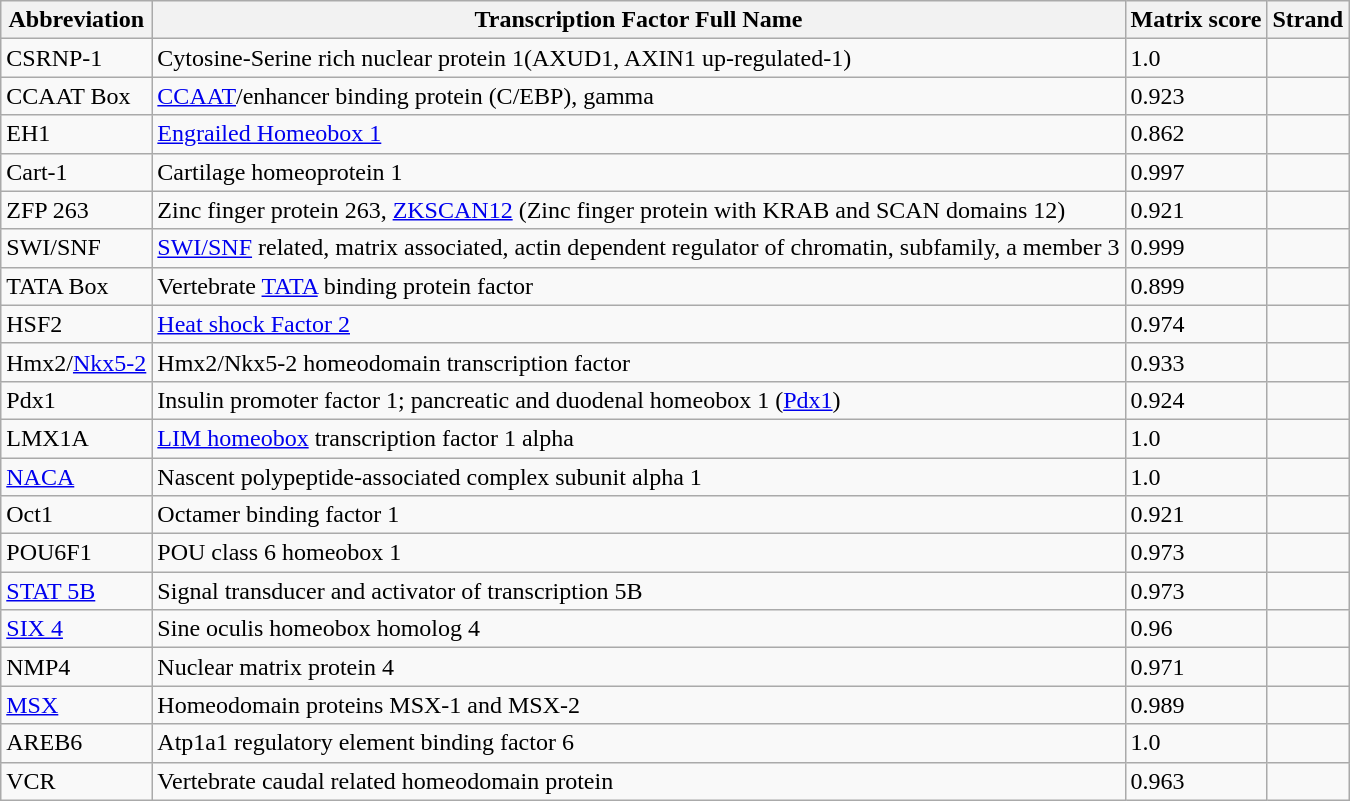<table class="wikitable">
<tr>
<th>Abbreviation</th>
<th>Transcription Factor Full Name</th>
<th>Matrix score</th>
<th>Strand</th>
</tr>
<tr>
<td>CSRNP-1</td>
<td>Cytosine-Serine rich nuclear protein 1(AXUD1, AXIN1  up-regulated-1)</td>
<td>1.0</td>
<td></td>
</tr>
<tr>
<td>CCAAT Box</td>
<td><a href='#'>CCAAT</a>/enhancer binding protein (C/EBP), gamma</td>
<td>0.923</td>
<td></td>
</tr>
<tr>
<td>EH1</td>
<td><a href='#'>Engrailed Homeobox 1</a></td>
<td>0.862</td>
<td></td>
</tr>
<tr>
<td>Cart-1</td>
<td>Cartilage homeoprotein 1</td>
<td>0.997</td>
<td></td>
</tr>
<tr>
<td>ZFP 263</td>
<td>Zinc finger protein 263, <a href='#'>ZKSCAN12</a> (Zinc finger protein  with KRAB and SCAN domains 12)</td>
<td>0.921</td>
<td></td>
</tr>
<tr>
<td>SWI/SNF</td>
<td><a href='#'>SWI/SNF</a> related, matrix associated, actin dependent  regulator of chromatin, subfamily, a member 3</td>
<td>0.999</td>
<td></td>
</tr>
<tr>
<td>TATA Box</td>
<td>Vertebrate <a href='#'>TATA</a> binding protein factor</td>
<td>0.899</td>
<td></td>
</tr>
<tr>
<td>HSF2</td>
<td><a href='#'>Heat shock Factor 2</a></td>
<td>0.974</td>
<td></td>
</tr>
<tr>
<td>Hmx2/<a href='#'>Nkx5-2</a></td>
<td>Hmx2/Nkx5-2 homeodomain transcription factor</td>
<td>0.933</td>
<td></td>
</tr>
<tr>
<td>Pdx1</td>
<td>Insulin promoter factor 1;  pancreatic and duodenal homeobox 1 (<a href='#'>Pdx1</a>)</td>
<td>0.924</td>
<td></td>
</tr>
<tr>
<td>LMX1A</td>
<td><a href='#'>LIM homeobox</a> transcription factor 1 alpha</td>
<td>1.0</td>
<td></td>
</tr>
<tr>
<td><a href='#'>NACA</a></td>
<td>Nascent polypeptide-associated complex subunit alpha 1</td>
<td>1.0</td>
<td></td>
</tr>
<tr>
<td>Oct1</td>
<td>Octamer binding factor 1</td>
<td>0.921</td>
<td></td>
</tr>
<tr>
<td>POU6F1</td>
<td>POU  class 6 homeobox 1</td>
<td>0.973</td>
<td></td>
</tr>
<tr>
<td><a href='#'>STAT 5B</a></td>
<td>Signal transducer and activator of transcription 5B</td>
<td>0.973</td>
<td></td>
</tr>
<tr>
<td><a href='#'>SIX 4</a></td>
<td>Sine oculis homeobox homolog 4</td>
<td>0.96</td>
<td></td>
</tr>
<tr>
<td>NMP4</td>
<td>Nuclear matrix protein 4</td>
<td>0.971</td>
<td></td>
</tr>
<tr>
<td><a href='#'>MSX</a></td>
<td>Homeodomain proteins MSX-1 and MSX-2</td>
<td>0.989</td>
<td></td>
</tr>
<tr>
<td>AREB6</td>
<td>Atp1a1 regulatory element binding factor 6</td>
<td>1.0</td>
<td></td>
</tr>
<tr>
<td>VCR</td>
<td>Vertebrate caudal related homeodomain protein</td>
<td>0.963</td>
<td></td>
</tr>
</table>
